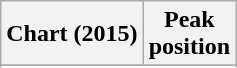<table class="wikitable sortable plainrowheaders" style="text-align:center">
<tr>
<th>Chart (2015)</th>
<th>Peak <br> position</th>
</tr>
<tr>
</tr>
<tr>
</tr>
</table>
